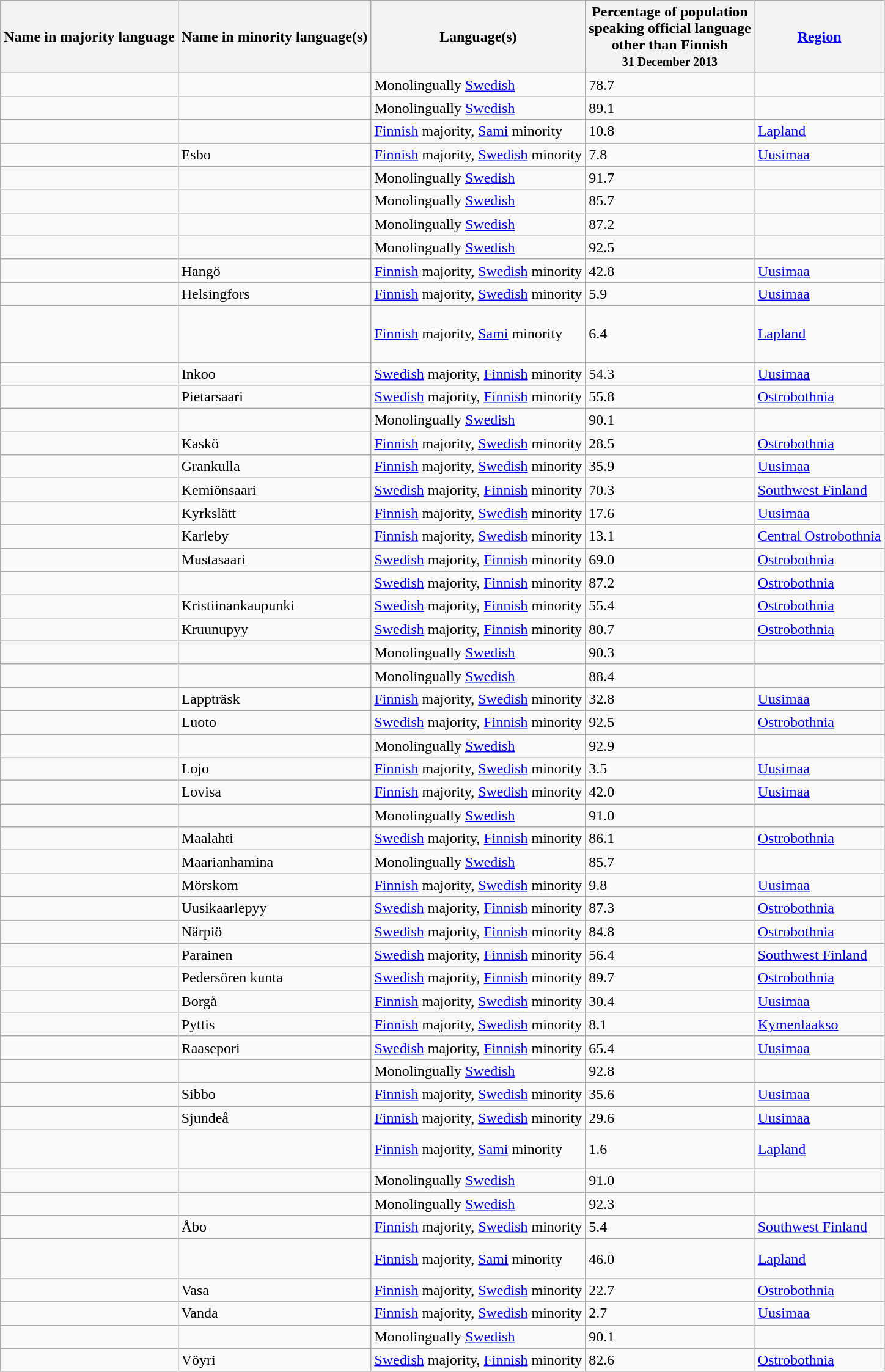<table class="wikitable sortable">
<tr>
<th scope="col">Name in majority language</th>
<th scope="col" class="unsortable">Name in minority language(s)</th>
<th scope="col">Language(s)</th>
<th scope="col">Percentage of population<br>speaking official language<br>other than Finnish<br><small>31 December 2013</small></th>
<th scope="col"><a href='#'>Region</a></th>
</tr>
<tr>
<td></td>
<td></td>
<td>Monolingually <a href='#'>Swedish</a></td>
<td>78.7</td>
<td></td>
</tr>
<tr>
<td></td>
<td></td>
<td>Monolingually <a href='#'>Swedish</a></td>
<td>89.1</td>
<td></td>
</tr>
<tr>
<td></td>
<td><br></td>
<td><a href='#'>Finnish</a> majority, <a href='#'>Sami</a> minority</td>
<td>10.8</td>
<td><a href='#'>Lapland</a></td>
</tr>
<tr>
<td></td>
<td>Esbo</td>
<td><a href='#'>Finnish</a> majority, <a href='#'>Swedish</a> minority</td>
<td>7.8</td>
<td><a href='#'>Uusimaa</a></td>
</tr>
<tr>
<td></td>
<td></td>
<td>Monolingually <a href='#'>Swedish</a></td>
<td>91.7</td>
<td></td>
</tr>
<tr>
<td></td>
<td></td>
<td>Monolingually <a href='#'>Swedish</a></td>
<td>85.7</td>
<td></td>
</tr>
<tr>
<td></td>
<td></td>
<td>Monolingually <a href='#'>Swedish</a></td>
<td>87.2</td>
<td></td>
</tr>
<tr>
<td></td>
<td></td>
<td>Monolingually <a href='#'>Swedish</a></td>
<td>92.5</td>
<td></td>
</tr>
<tr>
<td></td>
<td>Hangö</td>
<td><a href='#'>Finnish</a> majority, <a href='#'>Swedish</a> minority</td>
<td>42.8</td>
<td><a href='#'>Uusimaa</a></td>
</tr>
<tr>
<td></td>
<td>Helsingfors</td>
<td><a href='#'>Finnish</a> majority, <a href='#'>Swedish</a> minority</td>
<td>5.9</td>
<td><a href='#'>Uusimaa</a></td>
</tr>
<tr>
<td></td>
<td><br><br><br></td>
<td><a href='#'>Finnish</a> majority, <a href='#'>Sami</a> minority</td>
<td>6.4</td>
<td><a href='#'>Lapland</a></td>
</tr>
<tr>
<td></td>
<td>Inkoo</td>
<td><a href='#'>Swedish</a> majority, <a href='#'>Finnish</a> minority</td>
<td>54.3</td>
<td><a href='#'>Uusimaa</a></td>
</tr>
<tr>
<td></td>
<td>Pietarsaari</td>
<td><a href='#'>Swedish</a> majority, <a href='#'>Finnish</a> minority</td>
<td>55.8</td>
<td><a href='#'>Ostrobothnia</a></td>
</tr>
<tr>
<td></td>
<td></td>
<td>Monolingually <a href='#'>Swedish</a></td>
<td>90.1</td>
<td></td>
</tr>
<tr>
<td></td>
<td>Kaskö</td>
<td><a href='#'>Finnish</a> majority, <a href='#'>Swedish</a> minority</td>
<td>28.5</td>
<td><a href='#'>Ostrobothnia</a></td>
</tr>
<tr>
<td></td>
<td>Grankulla</td>
<td><a href='#'>Finnish</a> majority, <a href='#'>Swedish</a> minority</td>
<td>35.9</td>
<td><a href='#'>Uusimaa</a></td>
</tr>
<tr>
<td></td>
<td>Kemiönsaari</td>
<td><a href='#'>Swedish</a> majority, <a href='#'>Finnish</a> minority</td>
<td>70.3</td>
<td><a href='#'>Southwest Finland</a></td>
</tr>
<tr>
<td></td>
<td>Kyrkslätt</td>
<td><a href='#'>Finnish</a> majority, <a href='#'>Swedish</a> minority</td>
<td>17.6</td>
<td><a href='#'>Uusimaa</a></td>
</tr>
<tr>
<td></td>
<td>Karleby</td>
<td><a href='#'>Finnish</a> majority, <a href='#'>Swedish</a> minority</td>
<td>13.1</td>
<td><a href='#'>Central Ostrobothnia</a></td>
</tr>
<tr>
<td></td>
<td>Mustasaari</td>
<td><a href='#'>Swedish</a> majority, <a href='#'>Finnish</a> minority</td>
<td>69.0</td>
<td><a href='#'>Ostrobothnia</a></td>
</tr>
<tr>
<td></td>
<td></td>
<td><a href='#'>Swedish</a> majority, <a href='#'>Finnish</a> minority</td>
<td>87.2</td>
<td><a href='#'>Ostrobothnia</a></td>
</tr>
<tr>
<td></td>
<td>Kristiinankaupunki</td>
<td><a href='#'>Swedish</a> majority, <a href='#'>Finnish</a> minority</td>
<td>55.4</td>
<td><a href='#'>Ostrobothnia</a></td>
</tr>
<tr>
<td></td>
<td>Kruunupyy</td>
<td><a href='#'>Swedish</a> majority, <a href='#'>Finnish</a> minority</td>
<td>80.7</td>
<td><a href='#'>Ostrobothnia</a></td>
</tr>
<tr>
<td></td>
<td></td>
<td>Monolingually <a href='#'>Swedish</a></td>
<td>90.3</td>
<td></td>
</tr>
<tr>
<td></td>
<td></td>
<td>Monolingually <a href='#'>Swedish</a></td>
<td>88.4</td>
<td></td>
</tr>
<tr>
<td></td>
<td>Lappträsk</td>
<td><a href='#'>Finnish</a> majority, <a href='#'>Swedish</a> minority</td>
<td>32.8</td>
<td><a href='#'>Uusimaa</a></td>
</tr>
<tr>
<td></td>
<td>Luoto</td>
<td><a href='#'>Swedish</a> majority, <a href='#'>Finnish</a> minority</td>
<td>92.5</td>
<td><a href='#'>Ostrobothnia</a></td>
</tr>
<tr>
<td></td>
<td></td>
<td>Monolingually <a href='#'>Swedish</a></td>
<td>92.9</td>
<td></td>
</tr>
<tr>
<td></td>
<td>Lojo</td>
<td><a href='#'>Finnish</a> majority, <a href='#'>Swedish</a> minority</td>
<td>3.5</td>
<td><a href='#'>Uusimaa</a></td>
</tr>
<tr>
<td></td>
<td>Lovisa</td>
<td><a href='#'>Finnish</a> majority, <a href='#'>Swedish</a> minority</td>
<td>42.0</td>
<td><a href='#'>Uusimaa</a></td>
</tr>
<tr>
<td></td>
<td></td>
<td>Monolingually <a href='#'>Swedish</a></td>
<td>91.0</td>
<td></td>
</tr>
<tr>
<td></td>
<td>Maalahti</td>
<td><a href='#'>Swedish</a> majority, <a href='#'>Finnish</a> minority</td>
<td>86.1</td>
<td><a href='#'>Ostrobothnia</a></td>
</tr>
<tr>
<td></td>
<td>Maarianhamina</td>
<td>Monolingually <a href='#'>Swedish</a></td>
<td>85.7</td>
<td></td>
</tr>
<tr>
<td></td>
<td>Mörskom</td>
<td><a href='#'>Finnish</a> majority, <a href='#'>Swedish</a> minority</td>
<td>9.8</td>
<td><a href='#'>Uusimaa</a></td>
</tr>
<tr>
<td></td>
<td>Uusikaarlepyy</td>
<td><a href='#'>Swedish</a> majority, <a href='#'>Finnish</a> minority</td>
<td>87.3</td>
<td><a href='#'>Ostrobothnia</a></td>
</tr>
<tr>
<td></td>
<td>Närpiö</td>
<td><a href='#'>Swedish</a> majority, <a href='#'>Finnish</a> minority</td>
<td>84.8</td>
<td><a href='#'>Ostrobothnia</a></td>
</tr>
<tr>
<td></td>
<td>Parainen</td>
<td><a href='#'>Swedish</a> majority, <a href='#'>Finnish</a> minority</td>
<td>56.4</td>
<td><a href='#'>Southwest Finland</a></td>
</tr>
<tr>
<td></td>
<td>Pedersören kunta</td>
<td><a href='#'>Swedish</a> majority, <a href='#'>Finnish</a> minority</td>
<td>89.7</td>
<td><a href='#'>Ostrobothnia</a></td>
</tr>
<tr>
<td></td>
<td>Borgå</td>
<td><a href='#'>Finnish</a> majority, <a href='#'>Swedish</a> minority</td>
<td>30.4</td>
<td><a href='#'>Uusimaa</a></td>
</tr>
<tr>
<td></td>
<td>Pyttis</td>
<td><a href='#'>Finnish</a> majority, <a href='#'>Swedish</a> minority</td>
<td>8.1</td>
<td><a href='#'>Kymenlaakso</a></td>
</tr>
<tr>
<td></td>
<td>Raasepori</td>
<td><a href='#'>Swedish</a> majority, <a href='#'>Finnish</a> minority</td>
<td>65.4</td>
<td><a href='#'>Uusimaa</a></td>
</tr>
<tr>
<td></td>
<td></td>
<td>Monolingually <a href='#'>Swedish</a></td>
<td>92.8</td>
<td></td>
</tr>
<tr>
<td></td>
<td>Sibbo</td>
<td><a href='#'>Finnish</a> majority, <a href='#'>Swedish</a> minority</td>
<td>35.6</td>
<td><a href='#'>Uusimaa</a></td>
</tr>
<tr>
<td></td>
<td>Sjundeå</td>
<td><a href='#'>Finnish</a> majority, <a href='#'>Swedish</a> minority</td>
<td>29.6</td>
<td><a href='#'>Uusimaa</a></td>
</tr>
<tr>
<td></td>
<td><br><br></td>
<td><a href='#'>Finnish</a> majority, <a href='#'>Sami</a> minority</td>
<td>1.6</td>
<td><a href='#'>Lapland</a></td>
</tr>
<tr>
<td></td>
<td></td>
<td>Monolingually <a href='#'>Swedish</a></td>
<td>91.0</td>
<td></td>
</tr>
<tr>
<td></td>
<td></td>
<td>Monolingually <a href='#'>Swedish</a></td>
<td>92.3</td>
<td></td>
</tr>
<tr>
<td></td>
<td>Åbo</td>
<td><a href='#'>Finnish</a> majority, <a href='#'>Swedish</a> minority</td>
<td>5.4</td>
<td><a href='#'>Southwest Finland</a></td>
</tr>
<tr>
<td></td>
<td><br><br></td>
<td><a href='#'>Finnish</a> majority, <a href='#'>Sami</a> minority</td>
<td>46.0</td>
<td><a href='#'>Lapland</a></td>
</tr>
<tr>
<td></td>
<td>Vasa</td>
<td><a href='#'>Finnish</a> majority, <a href='#'>Swedish</a> minority</td>
<td>22.7</td>
<td><a href='#'>Ostrobothnia</a></td>
</tr>
<tr>
<td></td>
<td>Vanda</td>
<td><a href='#'>Finnish</a> majority, <a href='#'>Swedish</a> minority</td>
<td>2.7</td>
<td><a href='#'>Uusimaa</a></td>
</tr>
<tr>
<td></td>
<td></td>
<td>Monolingually <a href='#'>Swedish</a></td>
<td>90.1</td>
<td></td>
</tr>
<tr>
<td></td>
<td>Vöyri</td>
<td><a href='#'>Swedish</a> majority, <a href='#'>Finnish</a> minority</td>
<td>82.6</td>
<td><a href='#'>Ostrobothnia</a></td>
</tr>
</table>
